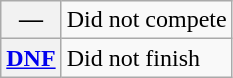<table class="wikitable">
<tr>
<th scope="row">—</th>
<td>Did not compete</td>
</tr>
<tr>
<th scope="row"><a href='#'>DNF</a></th>
<td>Did not finish</td>
</tr>
</table>
